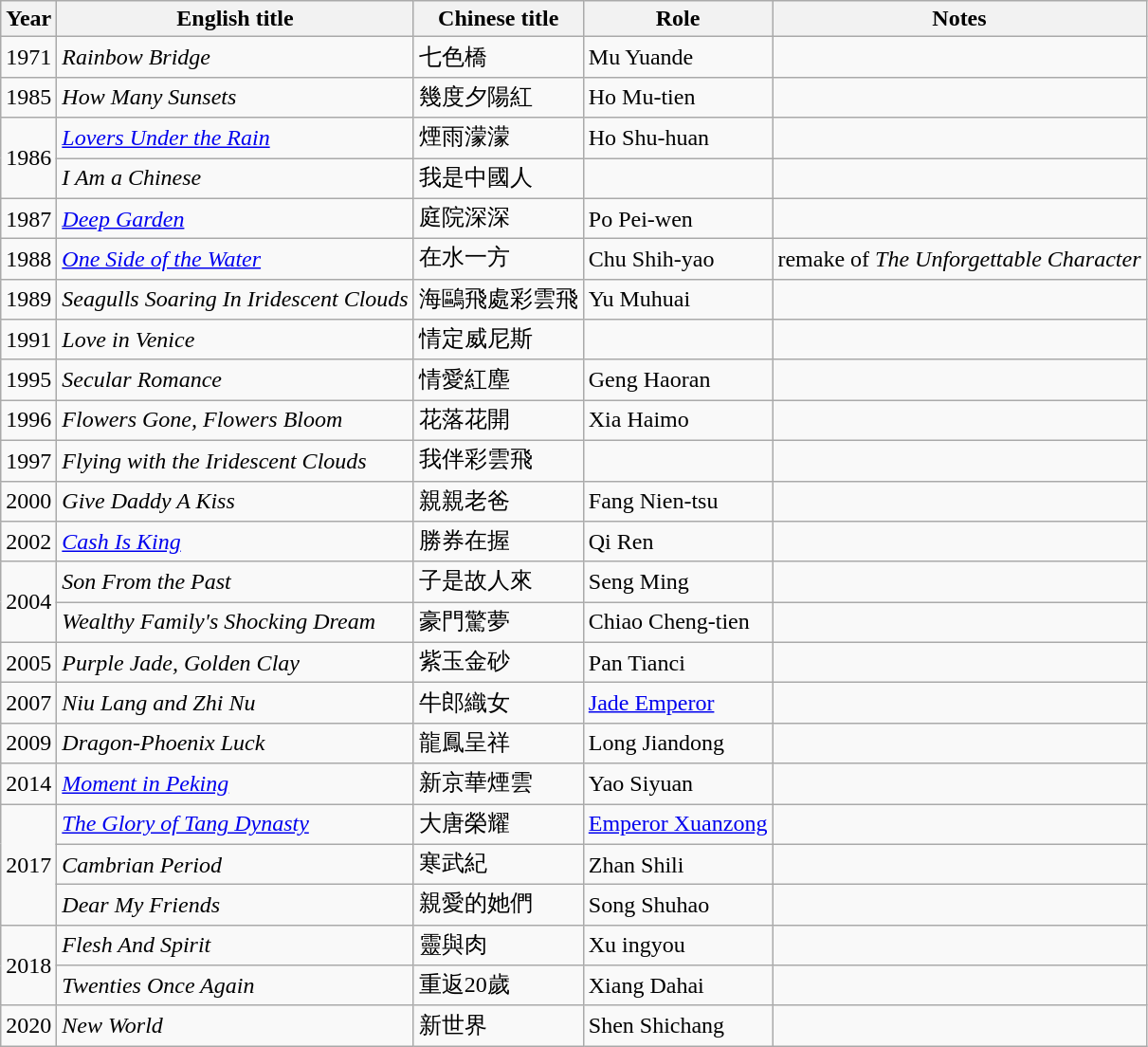<table class="wikitable sortable">
<tr>
<th>Year</th>
<th>English title</th>
<th>Chinese title</th>
<th>Role</th>
<th class="unsortable">Notes</th>
</tr>
<tr>
<td>1971</td>
<td><em>Rainbow Bridge</em></td>
<td>七色橋</td>
<td>Mu Yuande</td>
<td></td>
</tr>
<tr>
<td>1985</td>
<td><em>How Many Sunsets</em></td>
<td>幾度夕陽紅</td>
<td>Ho Mu-tien</td>
<td></td>
</tr>
<tr>
<td rowspan="2">1986</td>
<td><em><a href='#'>Lovers Under the Rain</a></em></td>
<td>煙雨濛濛</td>
<td>Ho Shu-huan</td>
<td></td>
</tr>
<tr>
<td><em>I Am a Chinese</em></td>
<td>我是中國人</td>
<td></td>
<td></td>
</tr>
<tr>
<td>1987</td>
<td><em><a href='#'>Deep Garden</a></em></td>
<td>庭院深深</td>
<td>Po Pei-wen</td>
<td></td>
</tr>
<tr>
<td>1988</td>
<td><em><a href='#'>One Side of the Water</a></em></td>
<td>在水一方</td>
<td>Chu Shih-yao</td>
<td>remake of <em>The Unforgettable Character</em></td>
</tr>
<tr>
<td>1989</td>
<td><em>Seagulls Soaring In Iridescent Clouds</em></td>
<td>海鷗飛處彩雲飛</td>
<td>Yu Muhuai</td>
<td></td>
</tr>
<tr>
<td>1991</td>
<td><em>Love in Venice</em></td>
<td>情定威尼斯</td>
<td></td>
<td></td>
</tr>
<tr>
<td>1995</td>
<td><em>Secular Romance</em></td>
<td>情愛紅塵</td>
<td>Geng Haoran</td>
<td></td>
</tr>
<tr>
<td>1996</td>
<td><em>Flowers Gone, Flowers Bloom</em></td>
<td>花落花開</td>
<td>Xia Haimo</td>
<td></td>
</tr>
<tr>
<td>1997</td>
<td><em>Flying with the Iridescent Clouds</em></td>
<td>我伴彩雲飛</td>
<td></td>
<td></td>
</tr>
<tr>
<td>2000</td>
<td><em>Give Daddy A Kiss</em></td>
<td>親親老爸</td>
<td>Fang Nien-tsu</td>
<td></td>
</tr>
<tr>
<td>2002</td>
<td><em><a href='#'>Cash Is King</a></em></td>
<td>勝券在握</td>
<td>Qi Ren</td>
<td></td>
</tr>
<tr>
<td rowspan=2>2004</td>
<td><em>Son From the Past</em></td>
<td>子是故人來</td>
<td>Seng Ming</td>
<td></td>
</tr>
<tr>
<td><em>Wealthy Family's Shocking Dream</em></td>
<td>豪門驚夢</td>
<td>Chiao Cheng-tien</td>
<td></td>
</tr>
<tr>
<td>2005</td>
<td><em>Purple Jade, Golden Clay</em></td>
<td>紫玉金砂</td>
<td>Pan Tianci</td>
<td></td>
</tr>
<tr>
<td>2007</td>
<td><em>Niu Lang and Zhi Nu</em></td>
<td>牛郎織女</td>
<td><a href='#'>Jade Emperor</a></td>
<td></td>
</tr>
<tr>
<td>2009</td>
<td><em>Dragon-Phoenix Luck</em></td>
<td>龍鳳呈祥</td>
<td>Long Jiandong</td>
<td></td>
</tr>
<tr>
<td>2014</td>
<td><em><a href='#'>Moment in Peking</a></em></td>
<td>新京華煙雲</td>
<td>Yao Siyuan</td>
<td></td>
</tr>
<tr>
<td rowspan="3">2017</td>
<td><em><a href='#'>The Glory of Tang Dynasty</a></em></td>
<td>大唐榮耀</td>
<td><a href='#'>Emperor Xuanzong</a></td>
<td></td>
</tr>
<tr>
<td><em>Cambrian Period</em></td>
<td>寒武紀</td>
<td>Zhan Shili</td>
<td></td>
</tr>
<tr>
<td><em>Dear My Friends</em></td>
<td>親愛的她們</td>
<td>Song Shuhao</td>
<td></td>
</tr>
<tr>
<td rowspan="2">2018</td>
<td><em>Flesh And Spirit</em></td>
<td>靈與肉</td>
<td>Xu ingyou</td>
<td></td>
</tr>
<tr>
<td><em>Twenties Once Again</em></td>
<td>重返20歲</td>
<td>Xiang Dahai</td>
<td></td>
</tr>
<tr>
<td>2020</td>
<td><em>New World</em></td>
<td>新世界</td>
<td>Shen Shichang</td>
<td></td>
</tr>
</table>
